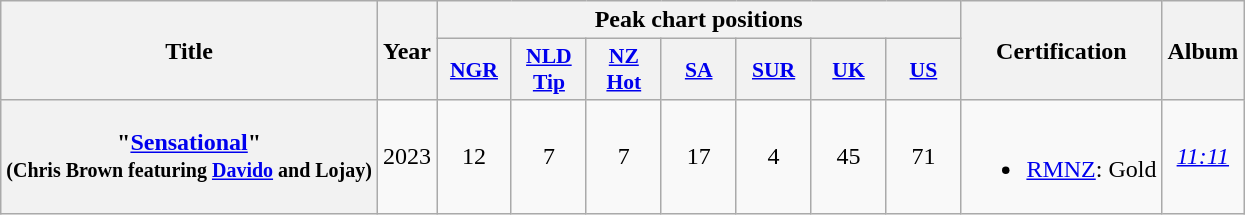<table class="wikitable plainrowheaders" style="text-align:center">
<tr>
<th scope="col" rowspan="2">Title</th>
<th scope="col" rowspan="2">Year</th>
<th colspan="7">Peak chart positions</th>
<th rowspan="2" scope="col">Certification</th>
<th rowspan="2" scope="col">Album</th>
</tr>
<tr>
<th scope="col" style="width:3em;font-size:90%;"><a href='#'>NGR</a><br></th>
<th scope="col" style="width:3em;font-size:90%;"><a href='#'>NLD Tip</a><br></th>
<th scope="col" style="width:3em;font-size:90%;"><a href='#'>NZ Hot</a><br></th>
<th scope="col" style="width:3em;font-size:90%;"><a href='#'>SA</a><br></th>
<th scope="col" style="width:3em;font-size:90%;"><a href='#'>SUR</a><br></th>
<th scope="col" style="width:3em;font-size:90%;"><a href='#'>UK</a><br></th>
<th scope="col" style="width:3em;font-size:90%;"><a href='#'>US</a><br></th>
</tr>
<tr>
<th scope="row">"<a href='#'>Sensational</a>"<br><small>(Chris Brown featuring <a href='#'>Davido</a> and Lojay)</small></th>
<td>2023</td>
<td>12</td>
<td>7</td>
<td>7</td>
<td>17</td>
<td>4</td>
<td>45</td>
<td>71</td>
<td><br><ul><li><a href='#'>RMNZ</a>: Gold</li></ul></td>
<td><em><a href='#'>11:11</a></em></td>
</tr>
</table>
